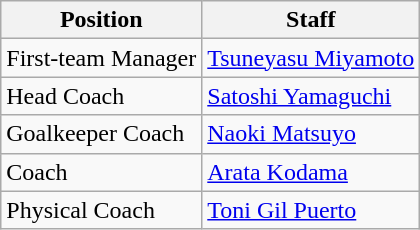<table class="wikitable">
<tr>
<th>Position</th>
<th>Staff</th>
</tr>
<tr>
<td>First-team Manager</td>
<td> <a href='#'>Tsuneyasu Miyamoto</a></td>
</tr>
<tr>
<td>Head Coach</td>
<td> <a href='#'>Satoshi Yamaguchi</a></td>
</tr>
<tr>
<td>Goalkeeper Coach</td>
<td> <a href='#'>Naoki Matsuyo</a></td>
</tr>
<tr>
<td>Coach</td>
<td> <a href='#'>Arata Kodama</a></td>
</tr>
<tr>
<td>Physical Coach</td>
<td> <a href='#'>Toni Gil Puerto</a></td>
</tr>
</table>
